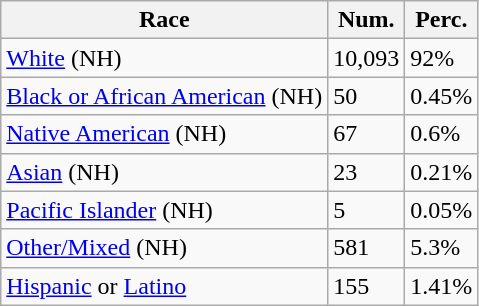<table class="wikitable">
<tr>
<th>Race</th>
<th>Num.</th>
<th>Perc.</th>
</tr>
<tr>
<td><a href='#'>White</a> (NH)</td>
<td>10,093</td>
<td>92%</td>
</tr>
<tr>
<td><a href='#'>Black or African American</a> (NH)</td>
<td>50</td>
<td>0.45%</td>
</tr>
<tr>
<td><a href='#'>Native American</a> (NH)</td>
<td>67</td>
<td>0.6%</td>
</tr>
<tr>
<td><a href='#'>Asian</a> (NH)</td>
<td>23</td>
<td>0.21%</td>
</tr>
<tr>
<td><a href='#'>Pacific Islander</a> (NH)</td>
<td>5</td>
<td>0.05%</td>
</tr>
<tr>
<td><a href='#'>Other/Mixed</a> (NH)</td>
<td>581</td>
<td>5.3%</td>
</tr>
<tr>
<td><a href='#'>Hispanic</a> or <a href='#'>Latino</a></td>
<td>155</td>
<td>1.41%</td>
</tr>
</table>
